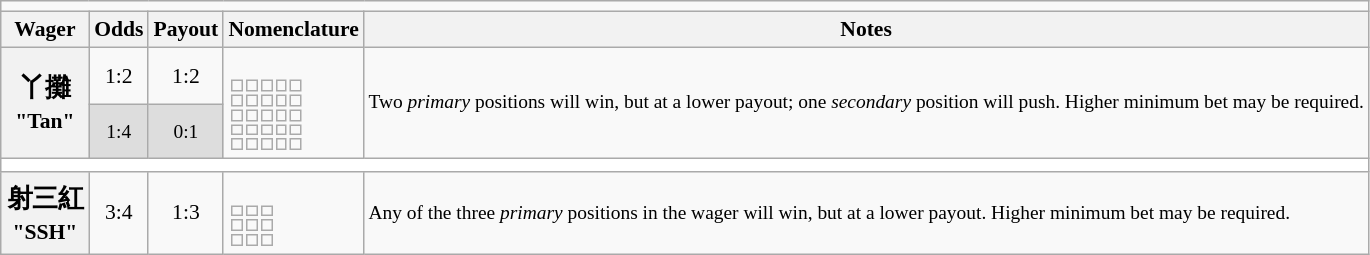<table class="wikitable" style="font-size:90%;text-align:center;">
<tr>
<td colspan=5></td>
</tr>
<tr>
<th>Wager</th>
<th>Odds</th>
<th>Payout</th>
<th>Nomenclature</th>
<th>Notes</th>
</tr>
<tr>
<th style="font-size:120%;" rowspan=2>丫攤<br><small>"Tan"</small></th>
<td>1:2</td>
<td>1:2</td>
<td rowspan=2><br><table>
<tr>
<td></td>
<td></td>
<td></td>
<td></td>
<td></td>
</tr>
<tr>
<td></td>
<td></td>
<td></td>
<td></td>
<td></td>
</tr>
<tr>
<td></td>
<td></td>
<td></td>
<td></td>
<td></td>
</tr>
<tr>
<td></td>
<td></td>
<td></td>
<td></td>
<td></td>
</tr>
<tr>
<td></td>
<td></td>
<td></td>
<td></td>
<td></td>
</tr>
</table>
</td>
<td rowspan=2 style="text-align:left;font-size:90%;">Two <em>primary</em> positions will win, but at a lower payout; one <em>secondary</em> position will push. Higher minimum bet may be required.</td>
</tr>
<tr style="background:#ddd;font-size:90%;">
<td>1:4</td>
<td>0:1</td>
</tr>
<tr>
<th colspan=6 style="font-size:30%;background:#fff"> </th>
</tr>
<tr>
<th style="font-size:120%;">射三紅<br><small>"SSH"</small></th>
<td>3:4</td>
<td>1:3</td>
<td><br><table>
<tr>
<td></td>
<td></td>
<td></td>
</tr>
<tr>
<td></td>
<td></td>
<td></td>
</tr>
<tr>
<td></td>
<td></td>
<td></td>
</tr>
</table>
</td>
<td style="text-align:left;font-size:90%;">Any of the three <em>primary</em> positions in the wager will win, but at a lower payout. Higher minimum bet may be required.</td>
</tr>
</table>
